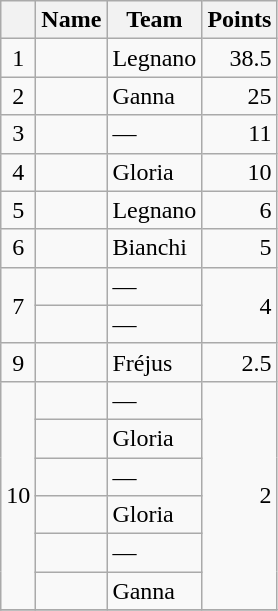<table class="wikitable">
<tr>
<th></th>
<th>Name</th>
<th>Team</th>
<th>Points</th>
</tr>
<tr>
<td style="text-align:center">1</td>
<td> </td>
<td>Legnano</td>
<td align="right">38.5</td>
</tr>
<tr>
<td style="text-align:center">2</td>
<td></td>
<td>Ganna</td>
<td align="right">25</td>
</tr>
<tr>
<td style="text-align:center">3</td>
<td></td>
<td>—</td>
<td align="right">11</td>
</tr>
<tr>
<td style="text-align:center">4</td>
<td></td>
<td>Gloria</td>
<td align="right">10</td>
</tr>
<tr>
<td style="text-align:center">5</td>
<td></td>
<td>Legnano</td>
<td align="right">6</td>
</tr>
<tr>
<td style="text-align:center">6</td>
<td></td>
<td>Bianchi</td>
<td align="right">5</td>
</tr>
<tr>
<td style="text-align:center;" rowspan="2">7</td>
<td></td>
<td>—</td>
<td align="right" rowspan="2">4</td>
</tr>
<tr>
<td></td>
<td>—</td>
</tr>
<tr>
<td style="text-align:center">9</td>
<td></td>
<td>Fréjus</td>
<td align="right">2.5</td>
</tr>
<tr>
<td style="text-align:center;" rowspan="6">10</td>
<td></td>
<td>—</td>
<td align="right" rowspan="6">2</td>
</tr>
<tr>
<td></td>
<td>Gloria</td>
</tr>
<tr>
<td></td>
<td>—</td>
</tr>
<tr>
<td></td>
<td>Gloria</td>
</tr>
<tr>
<td></td>
<td>—</td>
</tr>
<tr>
<td></td>
<td>Ganna</td>
</tr>
<tr>
</tr>
</table>
